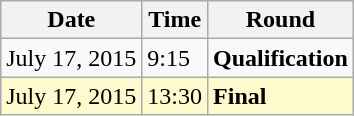<table class="wikitable">
<tr>
<th>Date</th>
<th>Time</th>
<th>Round</th>
</tr>
<tr>
<td>July 17, 2015</td>
<td>9:15</td>
<td><strong>Qualification</strong></td>
</tr>
<tr style=background:lemonchiffon>
<td>July 17, 2015</td>
<td>13:30</td>
<td><strong>Final</strong></td>
</tr>
</table>
